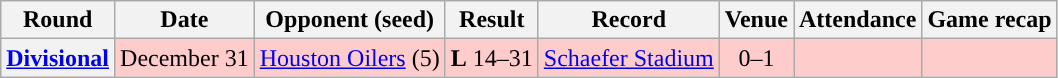<table class="wikitable" style="text-align:center">
<tr>
<th>Round</th>
<th>Date</th>
<th>Opponent (seed)</th>
<th>Result</th>
<th>Record</th>
<th>Venue</th>
<th>Attendance</th>
<th>Game recap</th>
</tr>
<tr style="background:#fcc">
<th><a href='#'>Divisional</a></th>
<td>December 31</td>
<td><a href='#'>Houston Oilers</a> (5)</td>
<td><strong>L</strong> 14–31</td>
<td><a href='#'>Schaefer Stadium</a></td>
<td>0–1</td>
<td></td>
<td></td>
</tr>
</table>
